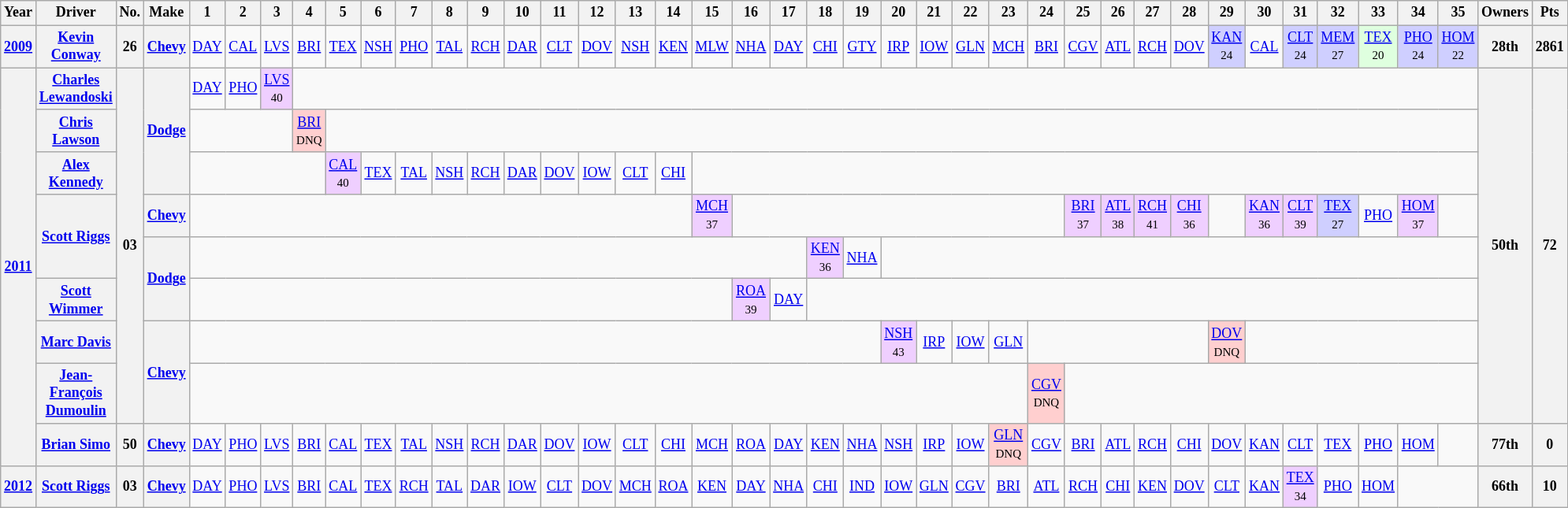<table class="wikitable" style="text-align:center; font-size:75%">
<tr>
<th>Year</th>
<th>Driver</th>
<th>No.</th>
<th>Make</th>
<th>1</th>
<th>2</th>
<th>3</th>
<th>4</th>
<th>5</th>
<th>6</th>
<th>7</th>
<th>8</th>
<th>9</th>
<th>10</th>
<th>11</th>
<th>12</th>
<th>13</th>
<th>14</th>
<th>15</th>
<th>16</th>
<th>17</th>
<th>18</th>
<th>19</th>
<th>20</th>
<th>21</th>
<th>22</th>
<th>23</th>
<th>24</th>
<th>25</th>
<th>26</th>
<th>27</th>
<th>28</th>
<th>29</th>
<th>30</th>
<th>31</th>
<th>32</th>
<th>33</th>
<th>34</th>
<th>35</th>
<th>Owners</th>
<th>Pts</th>
</tr>
<tr>
<th><a href='#'>2009</a></th>
<th><a href='#'>Kevin Conway</a></th>
<th>26</th>
<th><a href='#'>Chevy</a></th>
<td><a href='#'>DAY</a></td>
<td><a href='#'>CAL</a></td>
<td><a href='#'>LVS</a></td>
<td><a href='#'>BRI</a></td>
<td><a href='#'>TEX</a></td>
<td><a href='#'>NSH</a></td>
<td><a href='#'>PHO</a></td>
<td><a href='#'>TAL</a></td>
<td><a href='#'>RCH</a></td>
<td><a href='#'>DAR</a></td>
<td><a href='#'>CLT</a></td>
<td><a href='#'>DOV</a></td>
<td><a href='#'>NSH</a></td>
<td><a href='#'>KEN</a></td>
<td><a href='#'>MLW</a></td>
<td><a href='#'>NHA</a></td>
<td><a href='#'>DAY</a></td>
<td><a href='#'>CHI</a></td>
<td><a href='#'>GTY</a></td>
<td><a href='#'>IRP</a></td>
<td><a href='#'>IOW</a></td>
<td><a href='#'>GLN</a></td>
<td><a href='#'>MCH</a></td>
<td><a href='#'>BRI</a></td>
<td><a href='#'>CGV</a></td>
<td><a href='#'>ATL</a></td>
<td><a href='#'>RCH</a></td>
<td><a href='#'>DOV</a></td>
<td style="background:#CFCFFF;"><a href='#'>KAN</a><br><small>24</small></td>
<td><a href='#'>CAL</a></td>
<td style="background:#CFCFFF;"><a href='#'>CLT</a><br><small>24</small></td>
<td style="background:#CFCFFF;"><a href='#'>MEM</a><br><small>27</small></td>
<td style="background:#DFFFDF;"><a href='#'>TEX</a><br><small>20</small></td>
<td style="background:#CFCFFF;"><a href='#'>PHO</a><br><small>24</small></td>
<td style="background:#CFCFFF;"><a href='#'>HOM</a><br><small>22</small></td>
<th>28th</th>
<th>2861</th>
</tr>
<tr>
<th rowspan=9><a href='#'>2011</a></th>
<th><a href='#'>Charles Lewandoski</a></th>
<th rowspan=8>03</th>
<th rowspan=3><a href='#'>Dodge</a></th>
<td><a href='#'>DAY</a></td>
<td><a href='#'>PHO</a></td>
<td style="background:#EFCFFF;"><a href='#'>LVS</a><br><small>40</small></td>
<td colspan=32></td>
<th rowspan=8>50th</th>
<th rowspan=8>72</th>
</tr>
<tr>
<th><a href='#'>Chris Lawson</a></th>
<td colspan=3></td>
<td style="background:#FFCFCF;"><a href='#'>BRI</a><br><small>DNQ</small></td>
<td colspan=31></td>
</tr>
<tr>
<th><a href='#'>Alex Kennedy</a></th>
<td colspan=4></td>
<td style="background:#EFCFFF;"><a href='#'>CAL</a><br><small>40</small></td>
<td><a href='#'>TEX</a></td>
<td><a href='#'>TAL</a></td>
<td><a href='#'>NSH</a></td>
<td><a href='#'>RCH</a></td>
<td><a href='#'>DAR</a></td>
<td><a href='#'>DOV</a></td>
<td><a href='#'>IOW</a></td>
<td><a href='#'>CLT</a></td>
<td><a href='#'>CHI</a></td>
<td colspan=21></td>
</tr>
<tr>
<th rowspan=2><a href='#'>Scott Riggs</a></th>
<th><a href='#'>Chevy</a></th>
<td colspan=14></td>
<td style="background:#EFCFFF;"><a href='#'>MCH</a><br><small>37</small></td>
<td colspan=9></td>
<td style="background:#EFCFFF;"><a href='#'>BRI</a><br><small>37</small></td>
<td style="background:#EFCFFF;"><a href='#'>ATL</a><br><small>38</small></td>
<td style="background:#EFCFFF;"><a href='#'>RCH</a><br><small>41</small></td>
<td style="background:#EFCFFF;"><a href='#'>CHI</a><br><small>36</small></td>
<td></td>
<td style="background:#EFCFFF;"><a href='#'>KAN</a><br><small>36</small></td>
<td style="background:#EFCFFF;"><a href='#'>CLT</a><br><small>39</small></td>
<td style="background:#CFCFFF;"><a href='#'>TEX</a><br><small>27</small></td>
<td><a href='#'>PHO</a></td>
<td style="background:#EFCFFF;"><a href='#'>HOM</a><br><small>37</small></td>
<td></td>
</tr>
<tr>
<th rowspan=2><a href='#'>Dodge</a></th>
<td colspan=17></td>
<td style="background:#EFCFFF;"><a href='#'>KEN</a><br><small>36</small></td>
<td><a href='#'>NHA</a></td>
<td colspan=16></td>
</tr>
<tr>
<th><a href='#'>Scott Wimmer</a></th>
<td colspan=15></td>
<td style="background:#EFCFFF;"><a href='#'>ROA</a><br><small>39</small></td>
<td><a href='#'>DAY</a></td>
<td colspan=18></td>
</tr>
<tr>
<th><a href='#'>Marc Davis</a></th>
<th rowspan=2><a href='#'>Chevy</a></th>
<td colspan=19></td>
<td style="background:#EFCFFF;"><a href='#'>NSH</a><br><small>43</small></td>
<td><a href='#'>IRP</a></td>
<td><a href='#'>IOW</a></td>
<td><a href='#'>GLN</a></td>
<td colspan=5></td>
<td style="background:#FFCFCF;"><a href='#'>DOV</a><br><small>DNQ</small></td>
<td colspan=6></td>
</tr>
<tr>
<th><a href='#'>Jean-François Dumoulin</a></th>
<td colspan=23></td>
<td style="background:#FFCFCF"><a href='#'>CGV</a><br><small>DNQ</small></td>
<td colspan=11></td>
</tr>
<tr>
<th><a href='#'>Brian Simo</a></th>
<th>50</th>
<th><a href='#'>Chevy</a></th>
<td><a href='#'>DAY</a></td>
<td><a href='#'>PHO</a></td>
<td><a href='#'>LVS</a></td>
<td><a href='#'>BRI</a></td>
<td><a href='#'>CAL</a></td>
<td><a href='#'>TEX</a></td>
<td><a href='#'>TAL</a></td>
<td><a href='#'>NSH</a></td>
<td><a href='#'>RCH</a></td>
<td><a href='#'>DAR</a></td>
<td><a href='#'>DOV</a></td>
<td><a href='#'>IOW</a></td>
<td><a href='#'>CLT</a></td>
<td><a href='#'>CHI</a></td>
<td><a href='#'>MCH</a></td>
<td><a href='#'>ROA</a></td>
<td><a href='#'>DAY</a></td>
<td><a href='#'>KEN</a></td>
<td><a href='#'>NHA</a></td>
<td><a href='#'>NSH</a></td>
<td><a href='#'>IRP</a></td>
<td><a href='#'>IOW</a></td>
<td style="background:#FFCFCF;"><a href='#'>GLN</a><br><small>DNQ</small></td>
<td><a href='#'>CGV</a></td>
<td><a href='#'>BRI</a></td>
<td><a href='#'>ATL</a></td>
<td><a href='#'>RCH</a></td>
<td><a href='#'>CHI</a></td>
<td><a href='#'>DOV</a></td>
<td><a href='#'>KAN</a></td>
<td><a href='#'>CLT</a></td>
<td><a href='#'>TEX</a></td>
<td><a href='#'>PHO</a></td>
<td><a href='#'>HOM</a></td>
<td></td>
<th>77th</th>
<th>0</th>
</tr>
<tr>
<th><a href='#'>2012</a></th>
<th><a href='#'>Scott Riggs</a></th>
<th>03</th>
<th><a href='#'>Chevy</a></th>
<td><a href='#'>DAY</a></td>
<td><a href='#'>PHO</a></td>
<td><a href='#'>LVS</a></td>
<td><a href='#'>BRI</a></td>
<td><a href='#'>CAL</a></td>
<td><a href='#'>TEX</a></td>
<td><a href='#'>RCH</a></td>
<td><a href='#'>TAL</a></td>
<td><a href='#'>DAR</a></td>
<td><a href='#'>IOW</a></td>
<td><a href='#'>CLT</a></td>
<td><a href='#'>DOV</a></td>
<td><a href='#'>MCH</a></td>
<td><a href='#'>ROA</a></td>
<td><a href='#'>KEN</a></td>
<td><a href='#'>DAY</a></td>
<td><a href='#'>NHA</a></td>
<td><a href='#'>CHI</a></td>
<td><a href='#'>IND</a></td>
<td><a href='#'>IOW</a></td>
<td><a href='#'>GLN</a></td>
<td><a href='#'>CGV</a></td>
<td><a href='#'>BRI</a></td>
<td><a href='#'>ATL</a></td>
<td><a href='#'>RCH</a></td>
<td><a href='#'>CHI</a></td>
<td><a href='#'>KEN</a></td>
<td><a href='#'>DOV</a></td>
<td><a href='#'>CLT</a></td>
<td><a href='#'>KAN</a></td>
<td style="background:#EFCFFF;"><a href='#'>TEX</a><br><small>34</small></td>
<td><a href='#'>PHO</a></td>
<td><a href='#'>HOM</a></td>
<td colspan=2></td>
<th>66th</th>
<th>10</th>
</tr>
</table>
